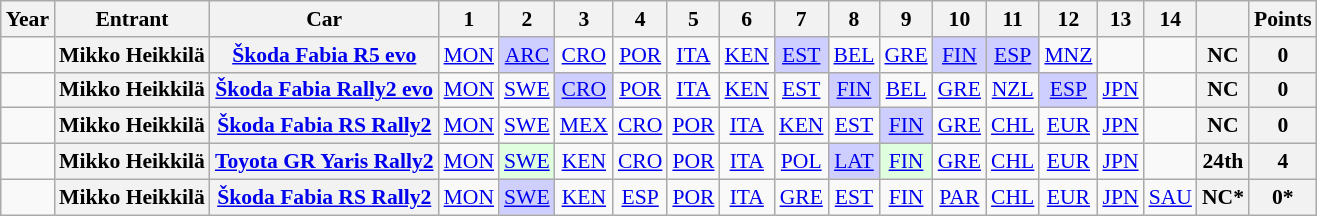<table class="wikitable" style="text-align:center; font-size:90%">
<tr>
<th>Year</th>
<th>Entrant</th>
<th>Car</th>
<th>1</th>
<th>2</th>
<th>3</th>
<th>4</th>
<th>5</th>
<th>6</th>
<th>7</th>
<th>8</th>
<th>9</th>
<th>10</th>
<th>11</th>
<th>12</th>
<th>13</th>
<th>14</th>
<th></th>
<th>Points</th>
</tr>
<tr>
<td></td>
<th>Mikko Heikkilä</th>
<th><a href='#'>Škoda Fabia R5 evo</a></th>
<td><a href='#'>MON</a></td>
<td style="background:#CFCFFF;"><a href='#'>ARC</a><br></td>
<td><a href='#'>CRO</a></td>
<td><a href='#'>POR</a></td>
<td><a href='#'>ITA</a></td>
<td><a href='#'>KEN</a></td>
<td style="background:#CFCFFF;"><a href='#'>EST</a><br></td>
<td><a href='#'>BEL</a></td>
<td><a href='#'>GRE</a></td>
<td style="background:#CFCFFF;"><a href='#'>FIN</a><br></td>
<td style="background:#CFCFFF;"><a href='#'>ESP</a><br></td>
<td><a href='#'>MNZ</a></td>
<td></td>
<td></td>
<th>NC</th>
<th>0</th>
</tr>
<tr>
<td></td>
<th>Mikko Heikkilä</th>
<th><a href='#'>Škoda Fabia Rally2 evo</a></th>
<td><a href='#'>MON</a></td>
<td><a href='#'>SWE</a></td>
<td style="background:#CFCFFF;"><a href='#'>CRO</a><br></td>
<td><a href='#'>POR</a></td>
<td><a href='#'>ITA</a></td>
<td><a href='#'>KEN</a></td>
<td><a href='#'>EST</a></td>
<td style="background:#CFCFFF;"><a href='#'>FIN</a><br></td>
<td><a href='#'>BEL</a></td>
<td><a href='#'>GRE</a></td>
<td><a href='#'>NZL</a></td>
<td style="background:#CFCFFF;"><a href='#'>ESP</a><br></td>
<td><a href='#'>JPN</a></td>
<td></td>
<th>NC</th>
<th>0</th>
</tr>
<tr>
<td></td>
<th>Mikko Heikkilä</th>
<th><a href='#'>Škoda Fabia RS Rally2</a></th>
<td><a href='#'>MON</a></td>
<td><a href='#'>SWE</a></td>
<td><a href='#'>MEX</a></td>
<td><a href='#'>CRO</a></td>
<td><a href='#'>POR</a></td>
<td><a href='#'>ITA</a></td>
<td><a href='#'>KEN</a></td>
<td><a href='#'>EST</a></td>
<td style="background:#CFCFFF;"><a href='#'>FIN</a><br></td>
<td><a href='#'>GRE</a></td>
<td><a href='#'>CHL</a></td>
<td><a href='#'>EUR</a></td>
<td><a href='#'>JPN</a></td>
<td></td>
<th>NC</th>
<th>0</th>
</tr>
<tr>
<td></td>
<th>Mikko Heikkilä</th>
<th><a href='#'>Toyota GR Yaris Rally2</a></th>
<td><a href='#'>MON</a></td>
<td style="background:#DFFFDF;"><a href='#'>SWE</a><br></td>
<td><a href='#'>KEN</a></td>
<td><a href='#'>CRO</a></td>
<td><a href='#'>POR</a></td>
<td><a href='#'>ITA</a></td>
<td><a href='#'>POL</a></td>
<td style="background:#CFCFFF;"><a href='#'>LAT</a><br></td>
<td style="background:#DFFFDF;"><a href='#'>FIN</a><br></td>
<td><a href='#'>GRE</a></td>
<td><a href='#'>CHL</a></td>
<td><a href='#'>EUR</a></td>
<td><a href='#'>JPN</a></td>
<td></td>
<th>24th</th>
<th>4</th>
</tr>
<tr>
<td></td>
<th>Mikko Heikkilä</th>
<th><a href='#'>Škoda Fabia RS Rally2</a></th>
<td><a href='#'>MON</a></td>
<td style="background:#CFCFFF;"><a href='#'>SWE</a><br></td>
<td><a href='#'>KEN</a></td>
<td><a href='#'>ESP</a></td>
<td><a href='#'>POR</a></td>
<td><a href='#'>ITA</a></td>
<td><a href='#'>GRE</a></td>
<td><a href='#'>EST</a></td>
<td><a href='#'>FIN</a></td>
<td><a href='#'>PAR</a></td>
<td><a href='#'>CHL</a></td>
<td><a href='#'>EUR</a></td>
<td><a href='#'>JPN</a></td>
<td><a href='#'>SAU</a></td>
<th>NC*</th>
<th>0*</th>
</tr>
</table>
